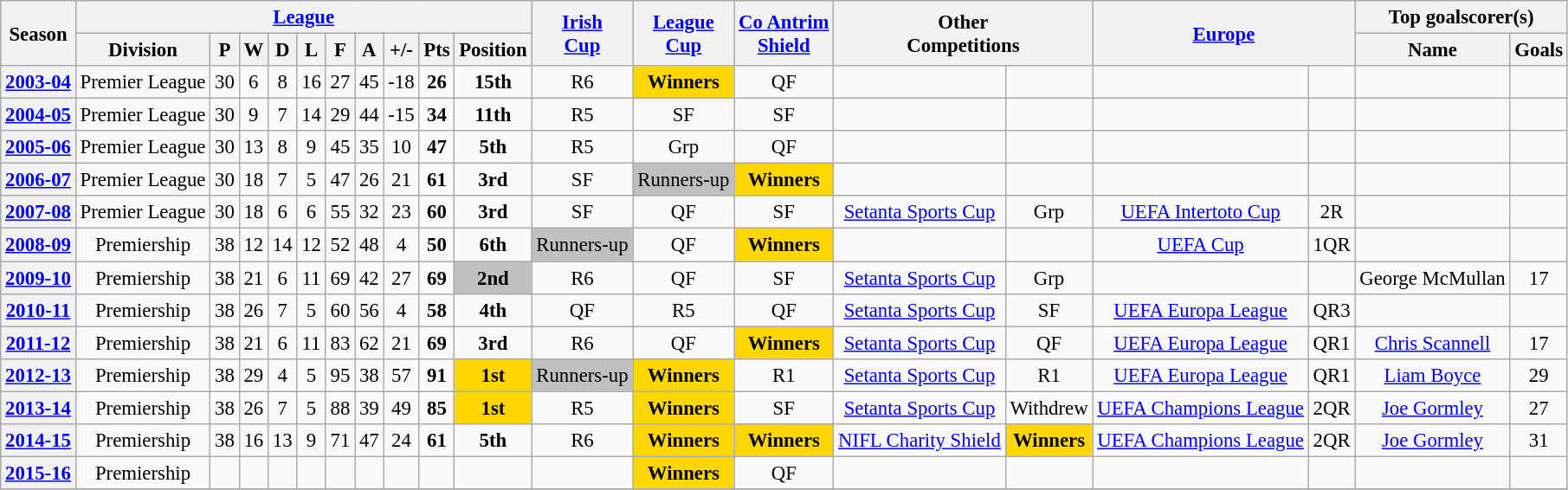<table class="wikitable" style="text-align: center; font-size: 95%">
<tr>
<th rowspan=2>Season</th>
<th colspan=10><a href='#'>League</a></th>
<th rowspan=2><a href='#'>Irish<br>Cup</a></th>
<th rowspan=2><a href='#'>League <br> Cup</a></th>
<th rowspan=2><a href='#'>Co Antrim <br> Shield</a></th>
<th rowspan=2 colspan=2>Other <br> Competitions</th>
<th rowspan=2 colspan=2><a href='#'>Europe</a></th>
<th colspan=2>Top goalscorer(s)</th>
</tr>
<tr>
<th>Division</th>
<th>P</th>
<th>W</th>
<th>D</th>
<th>L</th>
<th>F</th>
<th>A</th>
<th>+/-</th>
<th>Pts</th>
<th>Position</th>
<th>Name</th>
<th>Goals</th>
</tr>
<tr>
<th><a href='#'>2003-04</a></th>
<td>Premier League</td>
<td>30</td>
<td>6</td>
<td>8</td>
<td>16</td>
<td>27</td>
<td>45</td>
<td>-18</td>
<td><strong>26</strong></td>
<td><strong>15th</strong></td>
<td>R6</td>
<td bgcolor=gold><strong>Winners</strong></td>
<td>QF</td>
<td></td>
<td></td>
<td></td>
<td></td>
<td></td>
<td></td>
</tr>
<tr>
<th><a href='#'>2004-05</a></th>
<td>Premier League</td>
<td>30</td>
<td>9</td>
<td>7</td>
<td>14</td>
<td>29</td>
<td>44</td>
<td>-15</td>
<td><strong>34</strong></td>
<td><strong>11th</strong></td>
<td>R5</td>
<td>SF</td>
<td>SF</td>
<td></td>
<td></td>
<td></td>
<td></td>
<td></td>
<td></td>
</tr>
<tr>
<th><a href='#'>2005-06</a></th>
<td>Premier League</td>
<td>30</td>
<td>13</td>
<td>8</td>
<td>9</td>
<td>45</td>
<td>35</td>
<td>10</td>
<td><strong>47</strong></td>
<td><strong>5th</strong></td>
<td>R5</td>
<td>Grp</td>
<td>QF</td>
<td></td>
<td></td>
<td></td>
<td></td>
<td></td>
<td></td>
</tr>
<tr>
<th><a href='#'>2006-07</a></th>
<td>Premier League</td>
<td>30</td>
<td>18</td>
<td>7</td>
<td>5</td>
<td>47</td>
<td>26</td>
<td>21</td>
<td><strong>61</strong></td>
<td><strong>3rd</strong></td>
<td>SF</td>
<td bgcolor=silver>Runners-up</td>
<td bgcolor=gold><strong>Winners</strong></td>
<td></td>
<td></td>
<td></td>
<td></td>
<td></td>
<td></td>
</tr>
<tr>
<th><a href='#'>2007-08</a></th>
<td>Premier League</td>
<td>30</td>
<td>18</td>
<td>6</td>
<td>6</td>
<td>55</td>
<td>32</td>
<td>23</td>
<td><strong>60</strong></td>
<td><strong>3rd</strong></td>
<td>SF</td>
<td>QF</td>
<td>SF</td>
<td><a href='#'>Setanta Sports Cup</a></td>
<td>Grp</td>
<td><a href='#'>UEFA Intertoto Cup</a></td>
<td>2R</td>
<td></td>
<td></td>
</tr>
<tr>
<th><a href='#'>2008-09</a></th>
<td>Premiership</td>
<td>38</td>
<td>12</td>
<td>14</td>
<td>12</td>
<td>52</td>
<td>48</td>
<td>4</td>
<td><strong>50</strong></td>
<td><strong>6th</strong></td>
<td bgcolor=silver>Runners-up</td>
<td>QF</td>
<td bgcolor=gold><strong>Winners</strong></td>
<td></td>
<td></td>
<td><a href='#'>UEFA Cup</a></td>
<td>1QR</td>
<td></td>
<td></td>
</tr>
<tr>
<th><a href='#'>2009-10</a></th>
<td>Premiership</td>
<td>38</td>
<td>21</td>
<td>6</td>
<td>11</td>
<td>69</td>
<td>42</td>
<td>27</td>
<td><strong>69</strong></td>
<td bgcolor=silver><strong>2nd</strong></td>
<td>R6</td>
<td>QF</td>
<td>SF</td>
<td><a href='#'>Setanta Sports Cup</a></td>
<td>Grp</td>
<td></td>
<td></td>
<td>George McMullan</td>
<td>17</td>
</tr>
<tr>
<th><a href='#'>2010-11</a></th>
<td>Premiership</td>
<td>38</td>
<td>26</td>
<td>7</td>
<td>5</td>
<td>60</td>
<td>56</td>
<td>4</td>
<td><strong>58</strong></td>
<td><strong>4th</strong></td>
<td>QF</td>
<td>R5</td>
<td>QF</td>
<td><a href='#'>Setanta Sports Cup</a></td>
<td>SF</td>
<td><a href='#'>UEFA Europa League</a></td>
<td>QR3</td>
<td></td>
<td></td>
</tr>
<tr>
<th><a href='#'>2011-12</a></th>
<td>Premiership</td>
<td>38</td>
<td>21</td>
<td>6</td>
<td>11</td>
<td>83</td>
<td>62</td>
<td>21</td>
<td><strong>69</strong></td>
<td><strong>3rd</strong></td>
<td>R6</td>
<td>QF</td>
<td bgcolor=gold><strong>Winners</strong></td>
<td><a href='#'>Setanta Sports Cup</a></td>
<td>QF</td>
<td><a href='#'>UEFA Europa League</a></td>
<td>QR1</td>
<td><a href='#'>Chris Scannell</a></td>
<td>17</td>
</tr>
<tr>
<th><a href='#'>2012-13</a></th>
<td>Premiership</td>
<td>38</td>
<td>29</td>
<td>4</td>
<td>5</td>
<td>95</td>
<td>38</td>
<td>57</td>
<td><strong>91</strong></td>
<td bgcolor=gold><strong>1st</strong></td>
<td bgcolor=silver>Runners-up</td>
<td bgcolor=gold><strong>Winners</strong></td>
<td>R1</td>
<td><a href='#'>Setanta Sports Cup</a></td>
<td>R1</td>
<td><a href='#'>UEFA Europa League</a></td>
<td>QR1</td>
<td><a href='#'>Liam Boyce</a></td>
<td>29</td>
</tr>
<tr>
<th><a href='#'>2013-14</a></th>
<td>Premiership</td>
<td>38</td>
<td>26</td>
<td>7</td>
<td>5</td>
<td>88</td>
<td>39</td>
<td>49</td>
<td><strong>85</strong></td>
<td bgcolor=gold><strong>1st</strong></td>
<td>R5</td>
<td bgcolor=gold><strong>Winners</strong></td>
<td>SF</td>
<td><a href='#'>Setanta Sports Cup</a></td>
<td>Withdrew</td>
<td><a href='#'>UEFA Champions League</a></td>
<td>2QR</td>
<td><a href='#'>Joe Gormley</a></td>
<td>27</td>
</tr>
<tr>
<th><a href='#'>2014-15</a></th>
<td>Premiership</td>
<td>38</td>
<td>16</td>
<td>13</td>
<td>9</td>
<td>71</td>
<td>47</td>
<td>24</td>
<td><strong>61</strong></td>
<td><strong>5th</strong></td>
<td>R6</td>
<td bgcolor=gold><strong>Winners</strong></td>
<td bgcolor=gold><strong>Winners</strong></td>
<td><a href='#'>NIFL Charity Shield</a></td>
<td bgcolor=gold><strong>Winners</strong></td>
<td><a href='#'>UEFA Champions League</a></td>
<td>2QR</td>
<td><a href='#'>Joe Gormley</a></td>
<td>31</td>
</tr>
<tr>
<th><a href='#'>2015-16</a></th>
<td>Premiership</td>
<td></td>
<td></td>
<td></td>
<td></td>
<td></td>
<td></td>
<td></td>
<td></td>
<td></td>
<td></td>
<td bgcolor=gold><strong>Winners</strong></td>
<td>QF</td>
<td></td>
<td></td>
<td></td>
<td></td>
<td></td>
<td></td>
</tr>
<tr>
</tr>
</table>
